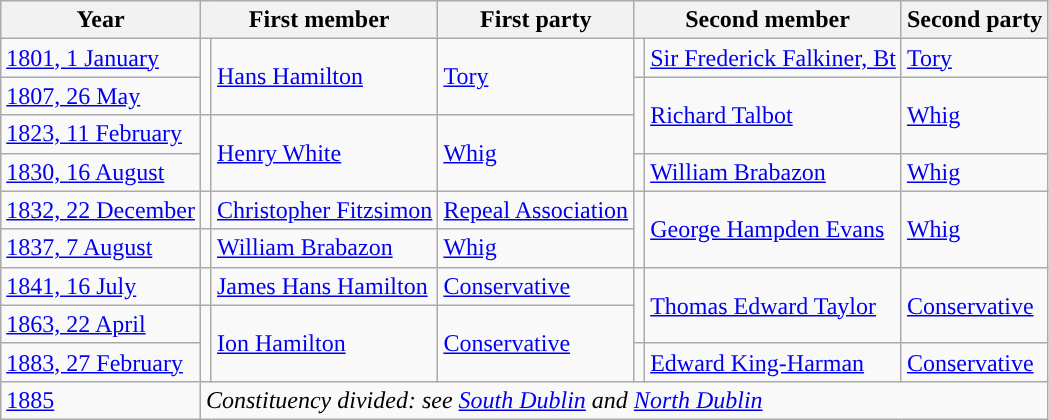<table class="wikitable">
<tr>
<th>Year</th>
<th colspan="2">First member</th>
<th>First party</th>
<th colspan="2">Second member</th>
<th>Second party</th>
</tr>
<tr>
<td><a href='#'>1801, 1 January</a></td>
<td rowspan="2" style="color:inherit;background-color: "></td>
<td rowspan="2"><a href='#'>Hans Hamilton</a>    </td>
<td rowspan="2"><a href='#'>Tory</a></td>
<td style="color:inherit;background-color: "></td>
<td><a href='#'>Sir Frederick Falkiner, Bt</a>    </td>
<td><a href='#'>Tory</a></td>
</tr>
<tr>
<td><a href='#'>1807, 26 May</a></td>
<td rowspan="2" style="color:inherit;background-color: "></td>
<td rowspan="2"><a href='#'>Richard Talbot</a>    </td>
<td rowspan="2"><a href='#'>Whig</a></td>
</tr>
<tr>
<td><a href='#'>1823, 11 February</a></td>
<td rowspan="2" style="color:inherit;background-color: "></td>
<td rowspan="2"><a href='#'>Henry White</a>    </td>
<td rowspan="2"><a href='#'>Whig</a></td>
</tr>
<tr>
<td><a href='#'>1830, 16 August</a></td>
<td style="color:inherit;background-color: "></td>
<td><a href='#'>William Brabazon</a> </td>
<td><a href='#'>Whig</a></td>
</tr>
<tr>
<td><a href='#'>1832, 22 December</a></td>
<td style="color:inherit;background-color: "></td>
<td><a href='#'>Christopher Fitzsimon</a>    </td>
<td><a href='#'>Repeal Association</a></td>
<td rowspan="2" style="color:inherit;background-color: "></td>
<td rowspan="2"><a href='#'>George Hampden Evans</a></td>
<td rowspan="2"><a href='#'>Whig</a></td>
</tr>
<tr>
<td><a href='#'>1837, 7 August</a></td>
<td style="color:inherit;background-color: "></td>
<td><a href='#'>William Brabazon</a>   </td>
<td><a href='#'>Whig</a></td>
</tr>
<tr>
<td><a href='#'>1841, 16 July</a></td>
<td style="color:inherit;background-color: "></td>
<td><a href='#'>James Hans Hamilton</a>    </td>
<td><a href='#'>Conservative</a></td>
<td rowspan="2" style="color:inherit;background-color: "></td>
<td rowspan="2"><a href='#'>Thomas Edward Taylor</a>    </td>
<td rowspan="2"><a href='#'>Conservative</a></td>
</tr>
<tr>
<td><a href='#'>1863, 22 April</a></td>
<td rowspan="2" style="color:inherit;background-color: "></td>
<td rowspan="2"><a href='#'>Ion Hamilton</a>    </td>
<td rowspan="2"><a href='#'>Conservative</a></td>
</tr>
<tr>
<td><a href='#'>1883, 27 February</a></td>
<td style="color:inherit;background-color: "></td>
<td><a href='#'>Edward King-Harman</a>    </td>
<td><a href='#'>Conservative</a></td>
</tr>
<tr>
<td><a href='#'>1885</a></td>
<td colspan="6"><em>Constituency divided: see <a href='#'>South Dublin</a> and <a href='#'>North Dublin</a></em></td>
</tr>
</table>
